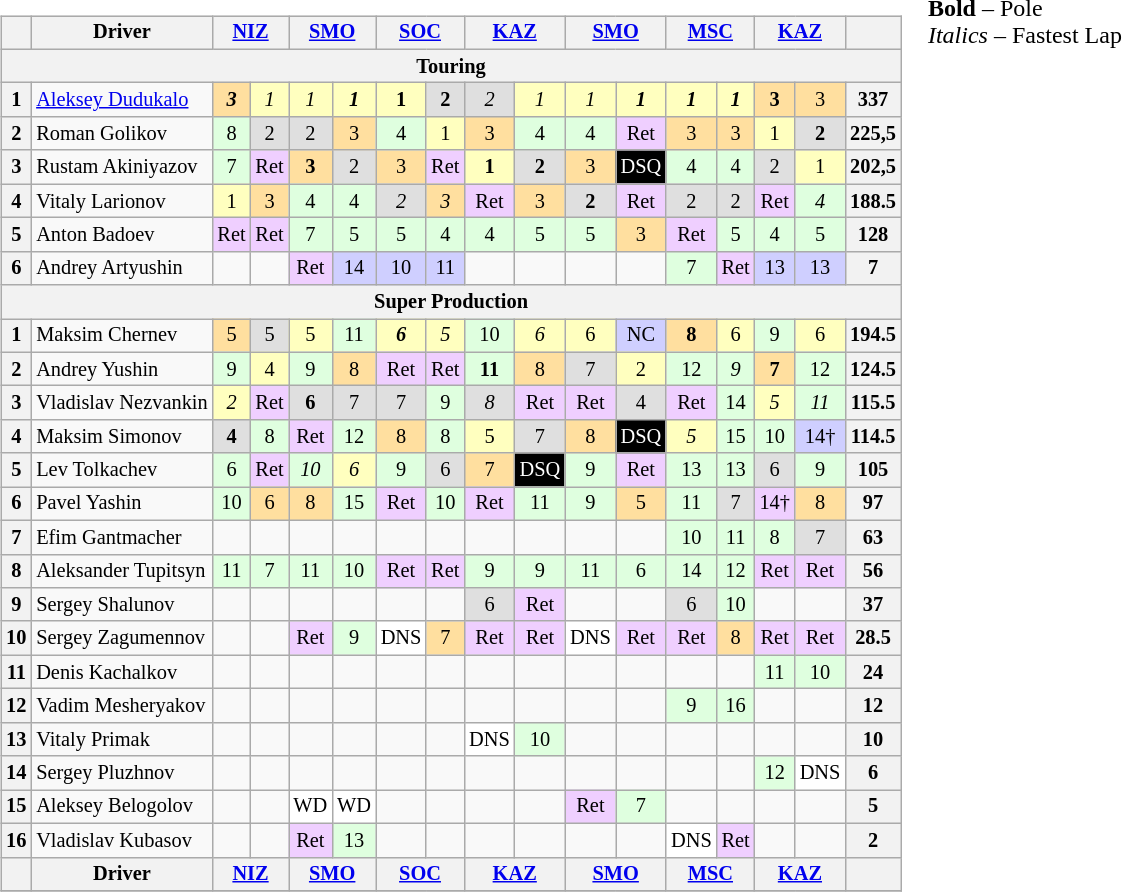<table>
<tr>
<td valign="top"><br><table align=left| class="wikitable" style="font-size: 85%; text-align: center">
<tr valign="top">
<th valign=middle></th>
<th valign=middle>Driver</th>
<th colspan=2><a href='#'>NIZ</a></th>
<th colspan=2><a href='#'>SMO</a></th>
<th colspan=2><a href='#'>SOC</a></th>
<th colspan=2><a href='#'>KAZ</a></th>
<th colspan=2><a href='#'>SMO</a></th>
<th colspan=2><a href='#'>MSC</a></th>
<th colspan=2><a href='#'>KAZ</a></th>
<th valign=middle>  </th>
</tr>
<tr>
<th colspan=19>Touring</th>
</tr>
<tr>
<th>1</th>
<td align=left><a href='#'>Aleksey Dudukalo</a></td>
<td style="background:#ffdf9f;"><strong><em>3</em></strong></td>
<td style="background:#ffffbf;"><em>1</em></td>
<td style="background:#ffffbf;"><em>1</em></td>
<td style="background:#ffffbf;"><strong><em>1</em></strong></td>
<td style="background:#ffffbf;"><strong>1</strong></td>
<td style="background:#dfdfdf;"><strong>2</strong></td>
<td style="background:#dfdfdf;"><em>2</em></td>
<td style="background:#ffffbf;"><em>1</em></td>
<td style="background:#ffffbf;"><em>1</em></td>
<td style="background:#ffffbf;"><strong><em>1</em></strong></td>
<td style="background:#ffffbf;"><strong><em>1</em></strong></td>
<td style="background:#ffffbf;"><strong><em>1</em></strong></td>
<td style="background:#ffdf9f;"><strong>3</strong></td>
<td style="background:#ffdf9f;">3</td>
<th>337</th>
</tr>
<tr>
<th>2</th>
<td align=left>Roman Golikov</td>
<td style="background:#dfffdf;">8</td>
<td style="background:#dfdfdf;">2</td>
<td style="background:#dfdfdf;">2</td>
<td style="background:#ffdf9f;">3</td>
<td style="background:#dfffdf;">4</td>
<td style="background:#ffffbf;">1</td>
<td style="background:#ffdf9f;">3</td>
<td style="background:#dfffdf;">4</td>
<td style="background:#dfffdf;">4</td>
<td style="background:#efcfff;">Ret</td>
<td style="background:#ffdf9f;">3</td>
<td style="background:#ffdf9f;">3</td>
<td style="background:#ffffbf;">1</td>
<td style="background:#dfdfdf;"><strong>2</strong></td>
<th>225,5</th>
</tr>
<tr>
<th>3</th>
<td align=left>Rustam Akiniyazov</td>
<td style="background:#dfffdf;">7</td>
<td style="background:#efcfff;">Ret</td>
<td style="background:#ffdf9f;"><strong>3</strong></td>
<td style="background:#dfdfdf;">2</td>
<td style="background:#ffdf9f;">3</td>
<td style="background:#efcfff;">Ret</td>
<td style="background:#ffffbf;"><strong>1</strong></td>
<td style="background:#dfdfdf;"><strong>2</strong></td>
<td style="background:#ffdf9f;">3</td>
<td style="background:#000000; color:white">DSQ</td>
<td style="background:#dfffdf;">4</td>
<td style="background:#dfffdf;">4</td>
<td style="background:#dfdfdf;">2</td>
<td style="background:#ffffbf;">1</td>
<th>202,5</th>
</tr>
<tr>
<th>4</th>
<td align=left>Vitaly Larionov</td>
<td style="background:#ffffbf;">1</td>
<td style="background:#ffdf9f;">3</td>
<td style="background:#dfffdf;">4</td>
<td style="background:#dfffdf;">4</td>
<td style="background:#dfdfdf;"><em>2</em></td>
<td style="background:#ffdf9f;"><em>3</em></td>
<td style="background:#efcfff;">Ret</td>
<td style="background:#ffdf9f;">3</td>
<td style="background:#dfdfdf;"><strong>2</strong></td>
<td style="background:#efcfff;">Ret</td>
<td style="background:#dfdfdf;">2</td>
<td style="background:#dfdfdf;">2</td>
<td style="background:#efcfff;">Ret</td>
<td style="background:#dfffdf;"><em>4</em></td>
<th>188.5</th>
</tr>
<tr>
<th>5</th>
<td align=left>Anton Badoev</td>
<td style="background:#efcfff;">Ret</td>
<td style="background:#efcfff;">Ret</td>
<td style="background:#dfffdf;">7</td>
<td style="background:#dfffdf;">5</td>
<td style="background:#dfffdf;">5</td>
<td style="background:#dfffdf;">4</td>
<td style="background:#dfffdf;">4</td>
<td style="background:#dfffdf;">5</td>
<td style="background:#dfffdf;">5</td>
<td style="background:#ffdf9f;">3</td>
<td style="background:#efcfff;">Ret</td>
<td style="background:#dfffdf;">5</td>
<td style="background:#dfffdf;">4</td>
<td style="background:#dfffdf;">5</td>
<th>128</th>
</tr>
<tr>
<th>6</th>
<td align=left>Andrey Artyushin</td>
<td></td>
<td></td>
<td style="background:#efcfff;">Ret</td>
<td style="background:#cfcfff;">14</td>
<td style="background:#cfcfff;">10</td>
<td style="background:#cfcfff;">11</td>
<td></td>
<td></td>
<td></td>
<td></td>
<td style="background:#dfffdf;">7</td>
<td style="background:#efcfff;">Ret</td>
<td style="background:#cfcfff;">13</td>
<td style="background:#cfcfff;">13</td>
<th>7</th>
</tr>
<tr>
<th colspan=19>Super Production</th>
</tr>
<tr>
<th>1</th>
<td align=left>Maksim Chernev</td>
<td style="background:#ffdf9f;">5</td>
<td style="background:#dfdfdf;">5</td>
<td style="background:#ffffbf;">5</td>
<td style="background:#dfffdf;">11</td>
<td style="background:#ffffbf;"><strong><em>6</em></strong></td>
<td style="background:#ffffbf;"><em>5</em></td>
<td style="background:#dfffdf;">10</td>
<td style="background:#ffffbf;"><em>6</em></td>
<td style="background:#ffffbf;">6</td>
<td style="background:#cfcfff;">NC</td>
<td style="background:#ffdf9f;"><strong>8</strong></td>
<td style="background:#ffffbf;">6</td>
<td style="background:#dfffdf;">9</td>
<td style="background:#ffffbf;">6</td>
<th>194.5</th>
</tr>
<tr>
<th>2</th>
<td align=left>Andrey Yushin</td>
<td style="background:#dfffdf;">9</td>
<td style="background:#ffffbf;">4</td>
<td style="background:#dfffdf;">9</td>
<td style="background:#ffdf9f;">8</td>
<td style="background:#efcfff;">Ret</td>
<td style="background:#efcfff;">Ret</td>
<td style="background:#dfffdf;"><strong>11</strong></td>
<td style="background:#ffdf9f;">8</td>
<td style="background:#dfdfdf;">7</td>
<td style="background:#ffffbf;">2</td>
<td style="background:#dfffdf;">12</td>
<td style="background:#dfffdf;"><em>9</em></td>
<td style="background:#ffdf9f;"><strong>7</strong></td>
<td style="background:#dfffdf;">12</td>
<th>124.5</th>
</tr>
<tr>
<th>3</th>
<td align=left>Vladislav Nezvankin</td>
<td style="background:#ffffbf;"><em>2</em></td>
<td style="background:#efcfff;">Ret</td>
<td style="background:#dfdfdf;"><strong>6</strong></td>
<td style="background:#dfdfdf;">7</td>
<td style="background:#dfdfdf;">7</td>
<td style="background:#dfffdf;">9</td>
<td style="background:#dfdfdf;"><em>8</em></td>
<td style="background:#efcfff;">Ret</td>
<td style="background:#efcfff;">Ret</td>
<td style="background:#dfdfdf;">4</td>
<td style="background:#efcfff;">Ret</td>
<td style="background:#dfffdf;">14</td>
<td style="background:#ffffbf;"><em>5</em></td>
<td style="background:#dfffdf;"><em>11</em></td>
<th>115.5</th>
</tr>
<tr>
<th>4</th>
<td align=left>Maksim Simonov</td>
<td style="background:#dfdfdf;"><strong>4</strong></td>
<td style="background:#dfffdf;">8</td>
<td style="background:#efcfff;">Ret</td>
<td style="background:#dfffdf;">12</td>
<td style="background:#ffdf9f;">8</td>
<td style="background:#dfffdf;">8</td>
<td style="background:#ffffbf;">5</td>
<td style="background:#dfdfdf;">7</td>
<td style="background:#ffdf9f;">8</td>
<td style="background:black; color:white;">DSQ</td>
<td style="background:#ffffbf;"><em>5</em></td>
<td style="background:#dfffdf;">15</td>
<td style="background:#dfffdf;">10</td>
<td style="background:#cfcfff;">14†</td>
<th>114.5</th>
</tr>
<tr>
<th>5</th>
<td align=left>Lev Tolkachev</td>
<td style="background:#dfffdf;">6</td>
<td style="background:#efcfff;">Ret</td>
<td style="background:#dfffdf;"><em>10</em></td>
<td style="background:#ffffbf;"><em>6</em></td>
<td style="background:#dfffdf;">9</td>
<td style="background:#dfdfdf;">6</td>
<td style="background:#ffdf9f;">7</td>
<td style="background:black; color:white;">DSQ</td>
<td style="background:#dfffdf;">9</td>
<td style="background:#efcfff;">Ret</td>
<td style="background:#dfffdf;">13</td>
<td style="background:#dfffdf;">13</td>
<td style="background:#dfdfdf;">6</td>
<td style="background:#dfffdf;">9</td>
<th>105</th>
</tr>
<tr>
<th>6</th>
<td align=left>Pavel Yashin</td>
<td style="background:#dfffdf;">10</td>
<td style="background:#ffdf9f;">6</td>
<td style="background:#ffdf9f;">8</td>
<td style="background:#dfffdf;">15</td>
<td style="background:#efcfff;">Ret</td>
<td style="background:#dfffdf;">10</td>
<td style="background:#efcfff;">Ret</td>
<td style="background:#dfffdf;">11</td>
<td style="background:#dfffdf;">9</td>
<td style="background:#ffdf9f;">5</td>
<td style="background:#dfffdf;">11</td>
<td style="background:#dfdfdf;">7</td>
<td style="background:#efcfff;">14†</td>
<td style="background:#ffdf9f;">8</td>
<th>97</th>
</tr>
<tr>
<th>7</th>
<td align=left>Efim Gantmacher</td>
<td></td>
<td></td>
<td></td>
<td></td>
<td></td>
<td></td>
<td></td>
<td></td>
<td></td>
<td></td>
<td style="background:#dfffdf;">10</td>
<td style="background:#dfffdf;">11</td>
<td style="background:#dfffdf;">8</td>
<td style="background:#dfdfdf;">7</td>
<th>63</th>
</tr>
<tr>
<th>8</th>
<td align=left>Aleksander Tupitsyn</td>
<td style="background:#dfffdf;">11</td>
<td style="background:#dfffdf;">7</td>
<td style="background:#dfffdf;">11</td>
<td style="background:#dfffdf;">10</td>
<td style="background:#efcfff;">Ret</td>
<td style="background:#efcfff;">Ret</td>
<td style="background:#dfffdf;">9</td>
<td style="background:#dfffdf;">9</td>
<td style="background:#dfffdf;">11</td>
<td style="background:#dfffdf;">6</td>
<td style="background:#dfffdf;">14</td>
<td style="background:#dfffdf;">12</td>
<td style="background:#efcfff;">Ret</td>
<td style="background:#efcfff;">Ret</td>
<th>56</th>
</tr>
<tr>
<th>9</th>
<td align=left>Sergey Shalunov</td>
<td></td>
<td></td>
<td></td>
<td></td>
<td></td>
<td></td>
<td style="background:#dfdfdf;">6</td>
<td style="background:#efcfff;">Ret</td>
<td></td>
<td></td>
<td style="background:#dfdfdf;">6</td>
<td style="background:#dfffdf;">10</td>
<td></td>
<td></td>
<th>37</th>
</tr>
<tr>
<th>10</th>
<td align=left>Sergey Zagumennov</td>
<td></td>
<td></td>
<td style="background:#efcfff;">Ret</td>
<td style="background:#dfffdf;">9</td>
<td style="background:#ffffff;">DNS</td>
<td style="background:#ffdf9f;">7</td>
<td style="background:#efcfff;">Ret</td>
<td style="background:#efcfff;">Ret</td>
<td style="background:#ffffff;">DNS</td>
<td style="background:#efcfff;">Ret</td>
<td style="background:#efcfff;">Ret</td>
<td style="background:#ffdf9f;">8</td>
<td style="background:#efcfff;">Ret</td>
<td style="background:#efcfff;">Ret</td>
<th>28.5</th>
</tr>
<tr>
<th>11</th>
<td align=left>Denis Kachalkov</td>
<td></td>
<td></td>
<td></td>
<td></td>
<td></td>
<td></td>
<td></td>
<td></td>
<td></td>
<td></td>
<td></td>
<td></td>
<td style="background:#dfffdf;">11</td>
<td style="background:#dfffdf;">10</td>
<th>24</th>
</tr>
<tr>
<th>12</th>
<td align=left>Vadim Mesheryakov</td>
<td></td>
<td></td>
<td></td>
<td></td>
<td></td>
<td></td>
<td></td>
<td></td>
<td></td>
<td></td>
<td style="background:#dfffdf;">9</td>
<td style="background:#dfffdf;">16</td>
<td></td>
<td></td>
<th>12</th>
</tr>
<tr>
<th>13</th>
<td align=left>Vitaly Primak</td>
<td></td>
<td></td>
<td></td>
<td></td>
<td></td>
<td></td>
<td style="background:#ffffff;">DNS</td>
<td style="background:#dfffdf;">10</td>
<td></td>
<td></td>
<td></td>
<td></td>
<td></td>
<td></td>
<th>10</th>
</tr>
<tr>
<th>14</th>
<td align=left>Sergey Pluzhnov</td>
<td></td>
<td></td>
<td></td>
<td></td>
<td></td>
<td></td>
<td></td>
<td></td>
<td></td>
<td></td>
<td></td>
<td></td>
<td style="background:#dfffdf;">12</td>
<td style="background:#ffffff;">DNS</td>
<th>6</th>
</tr>
<tr>
<th>15</th>
<td align=left>Aleksey Belogolov</td>
<td></td>
<td></td>
<td style="background:#ffffff;">WD</td>
<td style="background:#ffffff;">WD</td>
<td></td>
<td></td>
<td></td>
<td></td>
<td style="background:#efcfff;">Ret</td>
<td style="background:#dfffdf;">7</td>
<td></td>
<td></td>
<td></td>
<td></td>
<th>5</th>
</tr>
<tr>
<th>16</th>
<td align=left>Vladislav Kubasov</td>
<td></td>
<td></td>
<td style="background:#efcfff;">Ret</td>
<td style="background:#dfffdf;">13</td>
<td></td>
<td></td>
<td></td>
<td></td>
<td></td>
<td></td>
<td style="background:#ffffff;">DNS</td>
<td style="background:#efcfff;">Ret</td>
<td></td>
<td></td>
<th>2</th>
</tr>
<tr valign="top">
<th valign=middle></th>
<th valign=middle>Driver</th>
<th colspan=2><a href='#'>NIZ</a></th>
<th colspan=2><a href='#'>SMO</a></th>
<th colspan=2><a href='#'>SOC</a></th>
<th colspan=2><a href='#'>KAZ</a></th>
<th colspan=2><a href='#'>SMO</a></th>
<th colspan=2><a href='#'>MSC</a></th>
<th colspan=2><a href='#'>KAZ</a></th>
<th valign=middle>  </th>
</tr>
<tr>
</tr>
</table>
</td>
<td valign="top"><br>
<span><strong>Bold</strong> – Pole<br>
<em>Italics</em> – Fastest Lap</span></td>
</tr>
</table>
